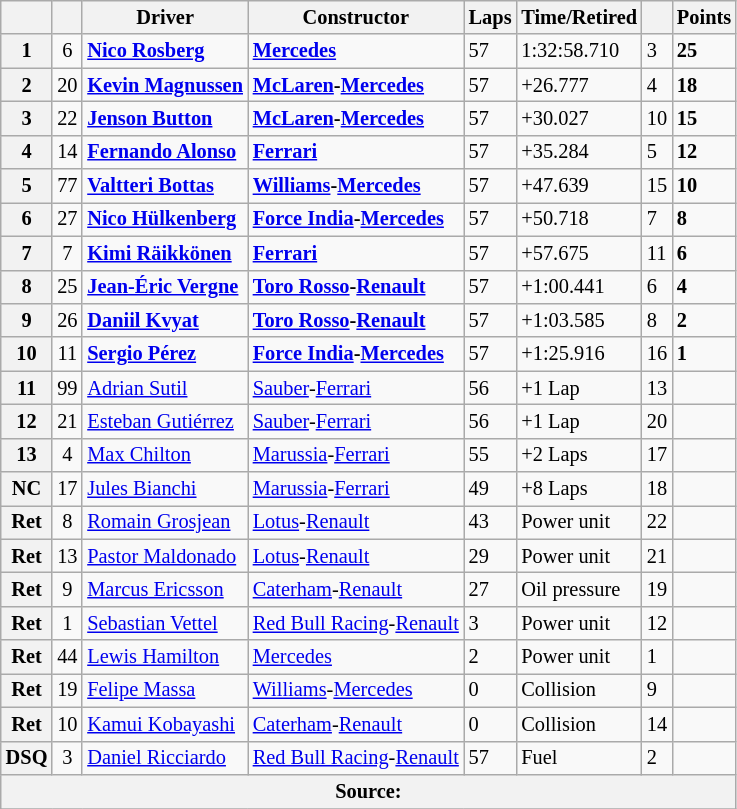<table class="wikitable" style="font-size:85%">
<tr>
<th></th>
<th></th>
<th>Driver</th>
<th>Constructor</th>
<th>Laps</th>
<th>Time/Retired</th>
<th></th>
<th>Points</th>
</tr>
<tr>
<th>1</th>
<td align="center">6</td>
<td> <strong><a href='#'>Nico Rosberg</a></strong></td>
<td><strong><a href='#'>Mercedes</a></strong></td>
<td>57</td>
<td>1:32:58.710</td>
<td>3</td>
<td><strong>25</strong></td>
</tr>
<tr>
<th>2</th>
<td align="center">20</td>
<td> <strong><a href='#'>Kevin Magnussen</a></strong></td>
<td><strong><a href='#'>McLaren</a>-<a href='#'>Mercedes</a></strong></td>
<td>57</td>
<td>+26.777</td>
<td>4</td>
<td><strong>18</strong></td>
</tr>
<tr>
<th>3</th>
<td align="center">22</td>
<td> <strong><a href='#'>Jenson Button</a></strong></td>
<td><strong><a href='#'>McLaren</a>-<a href='#'>Mercedes</a></strong></td>
<td>57</td>
<td>+30.027</td>
<td>10</td>
<td><strong>15</strong></td>
</tr>
<tr>
<th>4</th>
<td align="center">14</td>
<td> <strong><a href='#'>Fernando Alonso</a></strong></td>
<td><strong><a href='#'>Ferrari</a></strong></td>
<td>57</td>
<td>+35.284</td>
<td>5</td>
<td><strong>12</strong></td>
</tr>
<tr>
<th>5</th>
<td align="center">77</td>
<td> <strong><a href='#'>Valtteri Bottas</a></strong></td>
<td><strong><a href='#'>Williams</a>-<a href='#'>Mercedes</a></strong></td>
<td>57</td>
<td>+47.639</td>
<td>15</td>
<td><strong>10</strong></td>
</tr>
<tr>
<th>6</th>
<td align="center">27</td>
<td> <strong><a href='#'>Nico Hülkenberg</a></strong></td>
<td><strong><a href='#'>Force India</a>-<a href='#'>Mercedes</a></strong></td>
<td>57</td>
<td>+50.718</td>
<td>7</td>
<td><strong>8</strong></td>
</tr>
<tr>
<th>7</th>
<td align="center">7</td>
<td> <strong><a href='#'>Kimi Räikkönen</a></strong></td>
<td><strong><a href='#'>Ferrari</a></strong></td>
<td>57</td>
<td>+57.675</td>
<td>11</td>
<td><strong>6</strong></td>
</tr>
<tr>
<th>8</th>
<td align="center">25</td>
<td> <strong><a href='#'>Jean-Éric Vergne</a></strong></td>
<td><strong><a href='#'>Toro Rosso</a>-<a href='#'>Renault</a></strong></td>
<td>57</td>
<td>+1:00.441</td>
<td>6</td>
<td><strong>4</strong></td>
</tr>
<tr>
<th>9</th>
<td align="center">26</td>
<td> <strong><a href='#'>Daniil Kvyat</a></strong></td>
<td><strong><a href='#'>Toro Rosso</a>-<a href='#'>Renault</a></strong></td>
<td>57</td>
<td>+1:03.585</td>
<td>8</td>
<td><strong>2</strong></td>
</tr>
<tr>
<th>10</th>
<td align="center">11</td>
<td> <strong><a href='#'>Sergio Pérez</a></strong></td>
<td><strong><a href='#'>Force India</a>-<a href='#'>Mercedes</a></strong></td>
<td>57</td>
<td>+1:25.916</td>
<td>16</td>
<td><strong>1</strong></td>
</tr>
<tr>
<th>11</th>
<td align="center">99</td>
<td> <a href='#'>Adrian Sutil</a></td>
<td><a href='#'>Sauber</a>-<a href='#'>Ferrari</a></td>
<td>56</td>
<td>+1 Lap</td>
<td>13</td>
<td></td>
</tr>
<tr>
<th>12</th>
<td align="center">21</td>
<td> <a href='#'>Esteban Gutiérrez</a></td>
<td><a href='#'>Sauber</a>-<a href='#'>Ferrari</a></td>
<td>56</td>
<td>+1 Lap</td>
<td>20</td>
<td></td>
</tr>
<tr>
<th>13</th>
<td align="center">4</td>
<td> <a href='#'>Max Chilton</a></td>
<td><a href='#'>Marussia</a>-<a href='#'>Ferrari</a></td>
<td>55</td>
<td>+2 Laps</td>
<td>17</td>
<td></td>
</tr>
<tr>
<th>NC</th>
<td align="center">17</td>
<td> <a href='#'>Jules Bianchi</a></td>
<td><a href='#'>Marussia</a>-<a href='#'>Ferrari</a></td>
<td>49</td>
<td>+8 Laps</td>
<td>18</td>
<td></td>
</tr>
<tr>
<th>Ret</th>
<td align="center">8</td>
<td> <a href='#'>Romain Grosjean</a></td>
<td><a href='#'>Lotus</a>-<a href='#'>Renault</a></td>
<td>43</td>
<td>Power unit</td>
<td>22</td>
<td></td>
</tr>
<tr>
<th>Ret</th>
<td align="center">13</td>
<td> <a href='#'>Pastor Maldonado</a></td>
<td><a href='#'>Lotus</a>-<a href='#'>Renault</a></td>
<td>29</td>
<td>Power unit</td>
<td>21</td>
<td></td>
</tr>
<tr>
<th>Ret</th>
<td align="center">9</td>
<td> <a href='#'>Marcus Ericsson</a></td>
<td><a href='#'>Caterham</a>-<a href='#'>Renault</a></td>
<td>27</td>
<td>Oil pressure</td>
<td>19</td>
<td></td>
</tr>
<tr>
<th>Ret</th>
<td align="center">1</td>
<td> <a href='#'>Sebastian Vettel</a></td>
<td><a href='#'>Red Bull Racing</a>-<a href='#'>Renault</a></td>
<td>3</td>
<td>Power unit</td>
<td>12</td>
<td></td>
</tr>
<tr>
<th>Ret</th>
<td align="center">44</td>
<td> <a href='#'>Lewis Hamilton</a></td>
<td><a href='#'>Mercedes</a></td>
<td>2</td>
<td>Power unit</td>
<td>1</td>
<td></td>
</tr>
<tr>
<th>Ret</th>
<td align="center">19</td>
<td> <a href='#'>Felipe Massa</a></td>
<td><a href='#'>Williams</a>-<a href='#'>Mercedes</a></td>
<td>0</td>
<td>Collision</td>
<td>9</td>
<td></td>
</tr>
<tr>
<th>Ret</th>
<td align="center">10</td>
<td> <a href='#'>Kamui Kobayashi</a></td>
<td><a href='#'>Caterham</a>-<a href='#'>Renault</a></td>
<td>0</td>
<td>Collision</td>
<td>14</td>
<td></td>
</tr>
<tr>
<th>DSQ</th>
<td align="center">3</td>
<td> <a href='#'>Daniel Ricciardo</a></td>
<td><a href='#'>Red Bull Racing</a>-<a href='#'>Renault</a></td>
<td>57</td>
<td>Fuel</td>
<td>2</td>
<td></td>
</tr>
<tr>
<th colspan="8">Source:</th>
</tr>
<tr>
</tr>
</table>
